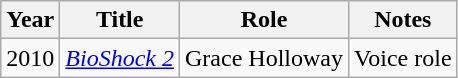<table class="wikitable sortable">
<tr>
<th>Year</th>
<th>Title</th>
<th>Role</th>
<th>Notes</th>
</tr>
<tr>
<td>2010</td>
<td><em><a href='#'>BioShock 2</a></em></td>
<td>Grace Holloway</td>
<td>Voice role</td>
</tr>
</table>
